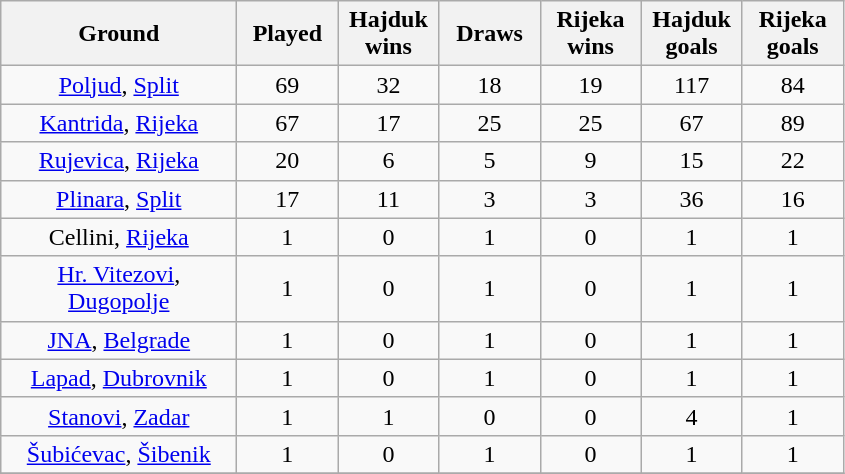<table class="wikitable" style="text-align: center">
<tr>
<th width="150">Ground</th>
<th width="60">Played</th>
<th width="60">Hajduk wins</th>
<th width="60">Draws</th>
<th width="60">Rijeka wins</th>
<th width="60">Hajduk goals</th>
<th width="60">Rijeka goals</th>
</tr>
<tr>
<td><a href='#'>Poljud</a>, <a href='#'>Split</a></td>
<td>69</td>
<td>32</td>
<td>18</td>
<td>19</td>
<td>117</td>
<td>84</td>
</tr>
<tr>
<td><a href='#'>Kantrida</a>, <a href='#'>Rijeka</a></td>
<td>67</td>
<td>17</td>
<td>25</td>
<td>25</td>
<td>67</td>
<td>89</td>
</tr>
<tr>
<td><a href='#'>Rujevica</a>, <a href='#'>Rijeka</a></td>
<td>20</td>
<td>6</td>
<td>5</td>
<td>9</td>
<td>15</td>
<td>22</td>
</tr>
<tr>
<td><a href='#'>Plinara</a>, <a href='#'>Split</a></td>
<td>17</td>
<td>11</td>
<td>3</td>
<td>3</td>
<td>36</td>
<td>16</td>
</tr>
<tr>
<td>Cellini, <a href='#'>Rijeka</a></td>
<td>1</td>
<td>0</td>
<td>1</td>
<td>0</td>
<td>1</td>
<td>1</td>
</tr>
<tr>
<td><a href='#'>Hr. Vitezovi</a>, <a href='#'>Dugopolje</a></td>
<td>1</td>
<td>0</td>
<td>1</td>
<td>0</td>
<td>1</td>
<td>1</td>
</tr>
<tr>
<td><a href='#'>JNA</a>, <a href='#'>Belgrade</a></td>
<td>1</td>
<td>0</td>
<td>1</td>
<td>0</td>
<td>1</td>
<td>1</td>
</tr>
<tr>
<td><a href='#'>Lapad</a>, <a href='#'>Dubrovnik</a></td>
<td>1</td>
<td>0</td>
<td>1</td>
<td>0</td>
<td>1</td>
<td>1</td>
</tr>
<tr>
<td><a href='#'>Stanovi</a>, <a href='#'>Zadar</a></td>
<td>1</td>
<td>1</td>
<td>0</td>
<td>0</td>
<td>4</td>
<td>1</td>
</tr>
<tr>
<td><a href='#'>Šubićevac</a>, <a href='#'>Šibenik</a></td>
<td>1</td>
<td>0</td>
<td>1</td>
<td>0</td>
<td>1</td>
<td>1</td>
</tr>
<tr>
</tr>
</table>
